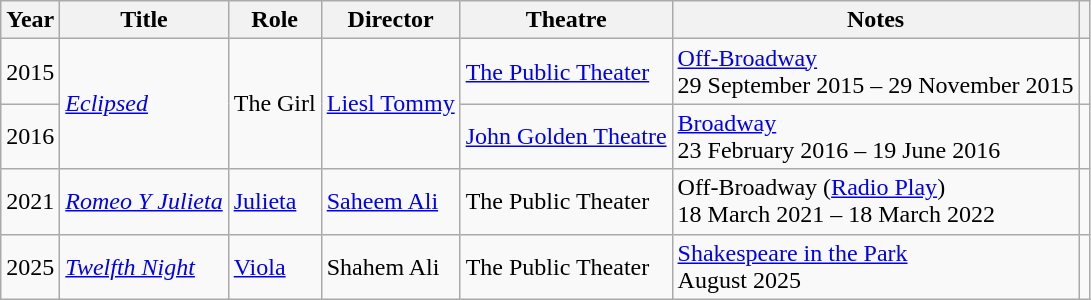<table class="wikitable sortable">
<tr>
<th>Year</th>
<th>Title</th>
<th>Role</th>
<th>Director</th>
<th>Theatre</th>
<th class="unsortable">Notes</th>
<th class="unsortable"></th>
</tr>
<tr>
<td>2015</td>
<td rowspan = "2"><em><a href='#'>Eclipsed</a></em></td>
<td rowspan = "2">The Girl</td>
<td rowspan = "2"><a href='#'>Liesl Tommy</a></td>
<td><a href='#'>The Public Theater</a></td>
<td><a href='#'>Off-Broadway</a><br> 29 September 2015 – 29 November 2015</td>
<td></td>
</tr>
<tr>
<td>2016</td>
<td><a href='#'>John Golden Theatre</a></td>
<td><a href='#'>Broadway</a><br> 23 February 2016 – 19 June 2016</td>
<td></td>
</tr>
<tr>
<td>2021</td>
<td><em><a href='#'>Romeo Y Julieta</a></em></td>
<td><a href='#'>Julieta</a></td>
<td><a href='#'>Saheem Ali</a></td>
<td>The Public Theater</td>
<td>Off-Broadway (<a href='#'>Radio Play</a>)<br> 18 March 2021 – 18 March 2022</td>
<td></td>
</tr>
<tr>
<td>2025</td>
<td><em><a href='#'>Twelfth Night</a></em></td>
<td><a href='#'>Viola</a></td>
<td>Shahem Ali</td>
<td>The Public Theater</td>
<td><a href='#'>Shakespeare in the Park</a> <br> August 2025</td>
<td></td>
</tr>
</table>
